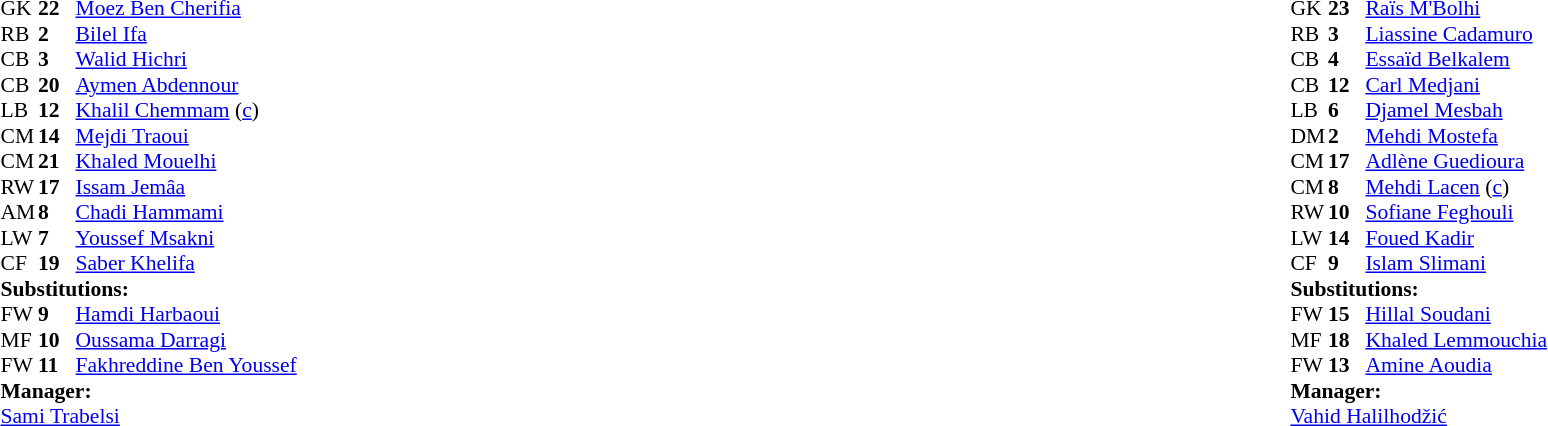<table width="100%">
<tr>
<td valign="top" width="50%"><br><table style="font-size: 90%" cellspacing="0" cellpadding="0">
<tr>
<th width="25"></th>
<th width="25"></th>
</tr>
<tr>
<td>GK</td>
<td><strong>22</strong></td>
<td><a href='#'>Moez Ben Cherifia</a></td>
</tr>
<tr>
<td>RB</td>
<td><strong>2</strong></td>
<td><a href='#'>Bilel Ifa</a></td>
</tr>
<tr>
<td>CB</td>
<td><strong>3</strong></td>
<td><a href='#'>Walid Hichri</a></td>
</tr>
<tr>
<td>CB</td>
<td><strong>20</strong></td>
<td><a href='#'>Aymen Abdennour</a></td>
<td></td>
</tr>
<tr>
<td>LB</td>
<td><strong>12</strong></td>
<td><a href='#'>Khalil Chemmam</a> (<a href='#'>c</a>)</td>
</tr>
<tr>
<td>CM</td>
<td><strong>14</strong></td>
<td><a href='#'>Mejdi Traoui</a></td>
<td></td>
<td></td>
</tr>
<tr>
<td>CM</td>
<td><strong>21</strong></td>
<td><a href='#'>Khaled Mouelhi</a></td>
</tr>
<tr>
<td>RW</td>
<td><strong>17</strong></td>
<td><a href='#'>Issam Jemâa</a></td>
<td></td>
<td></td>
</tr>
<tr>
<td>AM</td>
<td><strong>8</strong></td>
<td><a href='#'>Chadi Hammami</a></td>
</tr>
<tr>
<td>LW</td>
<td><strong>7</strong></td>
<td><a href='#'>Youssef Msakni</a></td>
<td></td>
</tr>
<tr>
<td>CF</td>
<td><strong>19</strong></td>
<td><a href='#'>Saber Khelifa</a></td>
</tr>
<tr>
<td colspan=3><strong>Substitutions:</strong></td>
</tr>
<tr>
<td>FW</td>
<td><strong>9</strong></td>
<td><a href='#'>Hamdi Harbaoui</a></td>
<td></td>
<td></td>
<td></td>
</tr>
<tr>
<td>MF</td>
<td><strong>10</strong></td>
<td><a href='#'>Oussama Darragi</a></td>
<td></td>
<td></td>
</tr>
<tr>
<td>FW</td>
<td><strong>11</strong></td>
<td><a href='#'>Fakhreddine Ben Youssef</a></td>
<td></td>
<td></td>
</tr>
<tr>
<td colspan=3><strong>Manager:</strong></td>
</tr>
<tr>
<td colspan=3><a href='#'>Sami Trabelsi</a></td>
</tr>
</table>
</td>
<td valign="top"></td>
<td valign="top" width="50%"><br><table style="font-size: 90%" cellspacing="0" cellpadding="0" align="center">
<tr>
<th width=25></th>
<th width=25></th>
</tr>
<tr>
<td>GK</td>
<td><strong>23</strong></td>
<td><a href='#'>Raïs M'Bolhi</a></td>
</tr>
<tr>
<td>RB</td>
<td><strong>3</strong></td>
<td><a href='#'>Liassine Cadamuro</a></td>
<td></td>
<td></td>
</tr>
<tr>
<td>CB</td>
<td><strong>4</strong></td>
<td><a href='#'>Essaïd Belkalem</a></td>
</tr>
<tr>
<td>CB</td>
<td><strong>12</strong></td>
<td><a href='#'>Carl Medjani</a></td>
</tr>
<tr>
<td>LB</td>
<td><strong>6</strong></td>
<td><a href='#'>Djamel Mesbah</a></td>
<td></td>
</tr>
<tr>
<td>DM</td>
<td><strong>2</strong></td>
<td><a href='#'>Mehdi Mostefa</a></td>
</tr>
<tr>
<td>CM</td>
<td><strong>17</strong></td>
<td><a href='#'>Adlène Guedioura</a></td>
<td></td>
<td></td>
</tr>
<tr>
<td>CM</td>
<td><strong>8</strong></td>
<td><a href='#'>Mehdi Lacen</a> (<a href='#'>c</a>)</td>
</tr>
<tr>
<td>RW</td>
<td><strong>10</strong></td>
<td><a href='#'>Sofiane Feghouli</a></td>
</tr>
<tr>
<td>LW</td>
<td><strong>14</strong></td>
<td><a href='#'>Foued Kadir</a></td>
<td></td>
<td></td>
</tr>
<tr>
<td>CF</td>
<td><strong>9</strong></td>
<td><a href='#'>Islam Slimani</a></td>
</tr>
<tr>
<td colspan=3><strong>Substitutions:</strong></td>
</tr>
<tr>
<td>FW</td>
<td><strong>15</strong></td>
<td><a href='#'>Hillal Soudani</a></td>
<td></td>
<td></td>
</tr>
<tr>
<td>MF</td>
<td><strong>18</strong></td>
<td><a href='#'>Khaled Lemmouchia</a></td>
<td></td>
<td></td>
</tr>
<tr>
<td>FW</td>
<td><strong>13</strong></td>
<td><a href='#'>Amine Aoudia</a></td>
<td></td>
<td></td>
</tr>
<tr>
<td colspan=3><strong>Manager:</strong></td>
</tr>
<tr>
<td colspan=3> <a href='#'>Vahid Halilhodžić</a></td>
</tr>
</table>
</td>
</tr>
</table>
